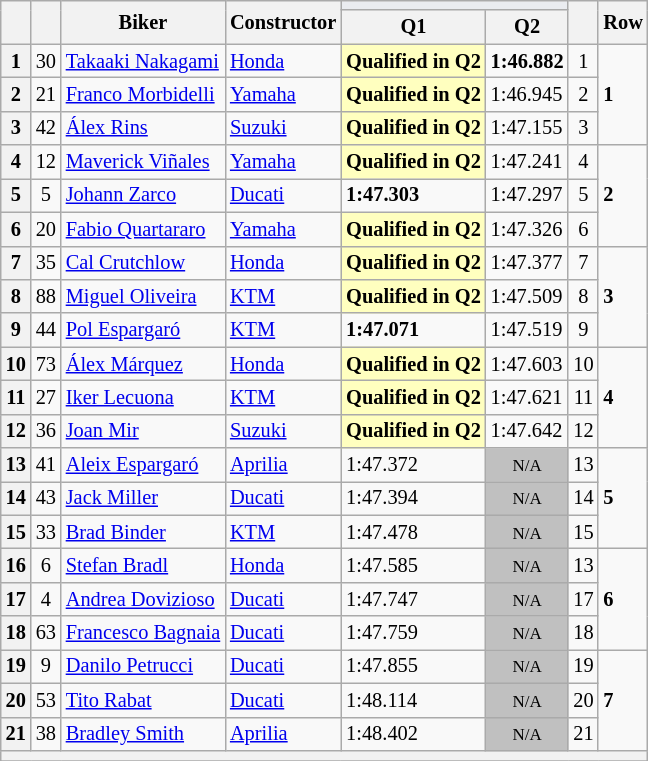<table class="wikitable sortable" style="font-size: 85%;">
<tr>
<th rowspan="2"></th>
<th rowspan="2"></th>
<th rowspan="2">Biker</th>
<th rowspan="2">Constructor</th>
<th colspan="2" style="background:#eaecf0; text-align:center;"></th>
<th rowspan="2"></th>
<th rowspan="2">Row</th>
</tr>
<tr>
<th scope="col">Q1</th>
<th scope="col">Q2</th>
</tr>
<tr>
<th scope="row">1</th>
<td align="center">30</td>
<td> <a href='#'>Takaaki Nakagami</a></td>
<td><a href='#'>Honda</a></td>
<td style="background:#ffffbf;"><strong>Qualified in Q2</strong></td>
<td><strong>1:46.882</strong></td>
<td align="center">1</td>
<td rowspan="3"><strong>1</strong></td>
</tr>
<tr>
<th scope="row">2</th>
<td align="center">21</td>
<td> <a href='#'>Franco Morbidelli</a></td>
<td><a href='#'>Yamaha</a></td>
<td style="background:#ffffbf;"><strong>Qualified in Q2</strong></td>
<td>1:46.945</td>
<td align="center">2</td>
</tr>
<tr>
<th scope="row">3</th>
<td align="center">42</td>
<td> <a href='#'>Álex Rins</a></td>
<td><a href='#'>Suzuki</a></td>
<td style="background:#ffffbf;"><strong>Qualified in Q2</strong></td>
<td>1:47.155</td>
<td align="center">3</td>
</tr>
<tr>
<th scope="row">4</th>
<td align="center">12</td>
<td> <a href='#'>Maverick Viñales</a></td>
<td><a href='#'>Yamaha</a></td>
<td style="background:#ffffbf;"><strong>Qualified in Q2</strong></td>
<td>1:47.241</td>
<td align="center">4</td>
<td rowspan="3"><strong>2</strong></td>
</tr>
<tr>
<th scope="row">5</th>
<td align="center">5</td>
<td> <a href='#'>Johann Zarco</a></td>
<td><a href='#'>Ducati</a></td>
<td><strong>1:47.303</strong></td>
<td>1:47.297</td>
<td align="center">5</td>
</tr>
<tr>
<th scope="row">6</th>
<td align="center">20</td>
<td> <a href='#'>Fabio Quartararo</a></td>
<td><a href='#'>Yamaha</a></td>
<td style="background:#ffffbf;"><strong>Qualified in Q2</strong></td>
<td>1:47.326</td>
<td align="center">6</td>
</tr>
<tr>
<th scope="row">7</th>
<td align="center">35</td>
<td> <a href='#'>Cal Crutchlow</a></td>
<td><a href='#'>Honda</a></td>
<td style="background:#ffffbf;"><strong>Qualified in Q2</strong></td>
<td>1:47.377</td>
<td align="center">7</td>
<td rowspan="3"><strong>3</strong></td>
</tr>
<tr>
<th scope="row">8</th>
<td align="center">88</td>
<td> <a href='#'>Miguel Oliveira</a></td>
<td><a href='#'>KTM</a></td>
<td style="background:#ffffbf;"><strong>Qualified in Q2</strong></td>
<td>1:47.509</td>
<td align="center">8</td>
</tr>
<tr>
<th scope="row">9</th>
<td align="center">44</td>
<td> <a href='#'>Pol Espargaró</a></td>
<td><a href='#'>KTM</a></td>
<td><strong>1:47.071</strong></td>
<td>1:47.519</td>
<td align="center">9</td>
</tr>
<tr>
<th scope="row">10</th>
<td align="center">73</td>
<td> <a href='#'>Álex Márquez</a></td>
<td><a href='#'>Honda</a></td>
<td style="background:#ffffbf;"><strong>Qualified in Q2</strong></td>
<td>1:47.603</td>
<td align="center">10</td>
<td rowspan="3"><strong>4</strong></td>
</tr>
<tr>
<th scope="row">11</th>
<td align="center">27</td>
<td> <a href='#'>Iker Lecuona</a></td>
<td><a href='#'>KTM</a></td>
<td style="background:#ffffbf;"><strong>Qualified in Q2</strong></td>
<td>1:47.621</td>
<td align="center">11</td>
</tr>
<tr>
<th scope="row">12</th>
<td align="center">36</td>
<td> <a href='#'>Joan Mir</a></td>
<td><a href='#'>Suzuki</a></td>
<td style="background:#ffffbf;"><strong>Qualified in Q2</strong></td>
<td>1:47.642</td>
<td align="center">12</td>
</tr>
<tr>
<th scope="row">13</th>
<td align="center">41</td>
<td> <a href='#'>Aleix Espargaró</a></td>
<td><a href='#'>Aprilia</a></td>
<td>1:47.372</td>
<td style="background: silver" align="center" data-sort-value="13"><small>N/A</small></td>
<td align="center">13</td>
<td rowspan="3"><strong>5</strong></td>
</tr>
<tr>
<th scope="row">14</th>
<td align="center">43</td>
<td> <a href='#'>Jack Miller</a></td>
<td><a href='#'>Ducati</a></td>
<td>1:47.394</td>
<td style="background: silver" align="center" data-sort-value="13"><small>N/A</small></td>
<td align="center">14</td>
</tr>
<tr>
<th scope="row">15</th>
<td align="center">33</td>
<td> <a href='#'>Brad Binder</a></td>
<td><a href='#'>KTM</a></td>
<td>1:47.478</td>
<td style="background: silver" align="center" data-sort-value="13"><small>N/A</small></td>
<td align="center">15</td>
</tr>
<tr>
<th scope="row">16</th>
<td align="center">6</td>
<td> <a href='#'>Stefan Bradl</a></td>
<td><a href='#'>Honda</a></td>
<td>1:47.585</td>
<td style="background: silver" align="center" data-sort-value="13"><small>N/A</small></td>
<td align="center">13</td>
<td rowspan="3"><strong>6</strong></td>
</tr>
<tr>
<th scope="row">17</th>
<td align="center">4</td>
<td> <a href='#'>Andrea Dovizioso</a></td>
<td><a href='#'>Ducati</a></td>
<td>1:47.747</td>
<td style="background: silver" align="center" data-sort-value="13"><small>N/A</small></td>
<td align="center">17</td>
</tr>
<tr>
<th scope="row">18</th>
<td align="center">63</td>
<td> <a href='#'>Francesco Bagnaia</a></td>
<td><a href='#'>Ducati</a></td>
<td>1:47.759</td>
<td style="background: silver" align="center" data-sort-value="13"><small>N/A</small></td>
<td align="center">18</td>
</tr>
<tr>
<th scope="row">19</th>
<td align="center">9</td>
<td> <a href='#'>Danilo Petrucci</a></td>
<td><a href='#'>Ducati</a></td>
<td>1:47.855</td>
<td style="background: silver" align="center" data-sort-value="13"><small>N/A</small></td>
<td align="center">19</td>
<td rowspan="3"><strong>7</strong></td>
</tr>
<tr>
<th scope="row">20</th>
<td align="center">53</td>
<td> <a href='#'>Tito Rabat</a></td>
<td><a href='#'>Ducati</a></td>
<td>1:48.114</td>
<td style="background: silver" align="center" data-sort-value="13"><small>N/A</small></td>
<td align="center">20</td>
</tr>
<tr>
<th scope="row">21</th>
<td align="center">38</td>
<td> <a href='#'>Bradley Smith</a></td>
<td><a href='#'>Aprilia</a></td>
<td>1:48.402</td>
<td style="background: silver" align="center" data-sort-value="13"><small>N/A</small></td>
<td align="center">21</td>
</tr>
<tr>
<th colspan=9></th>
</tr>
<tr>
</tr>
</table>
